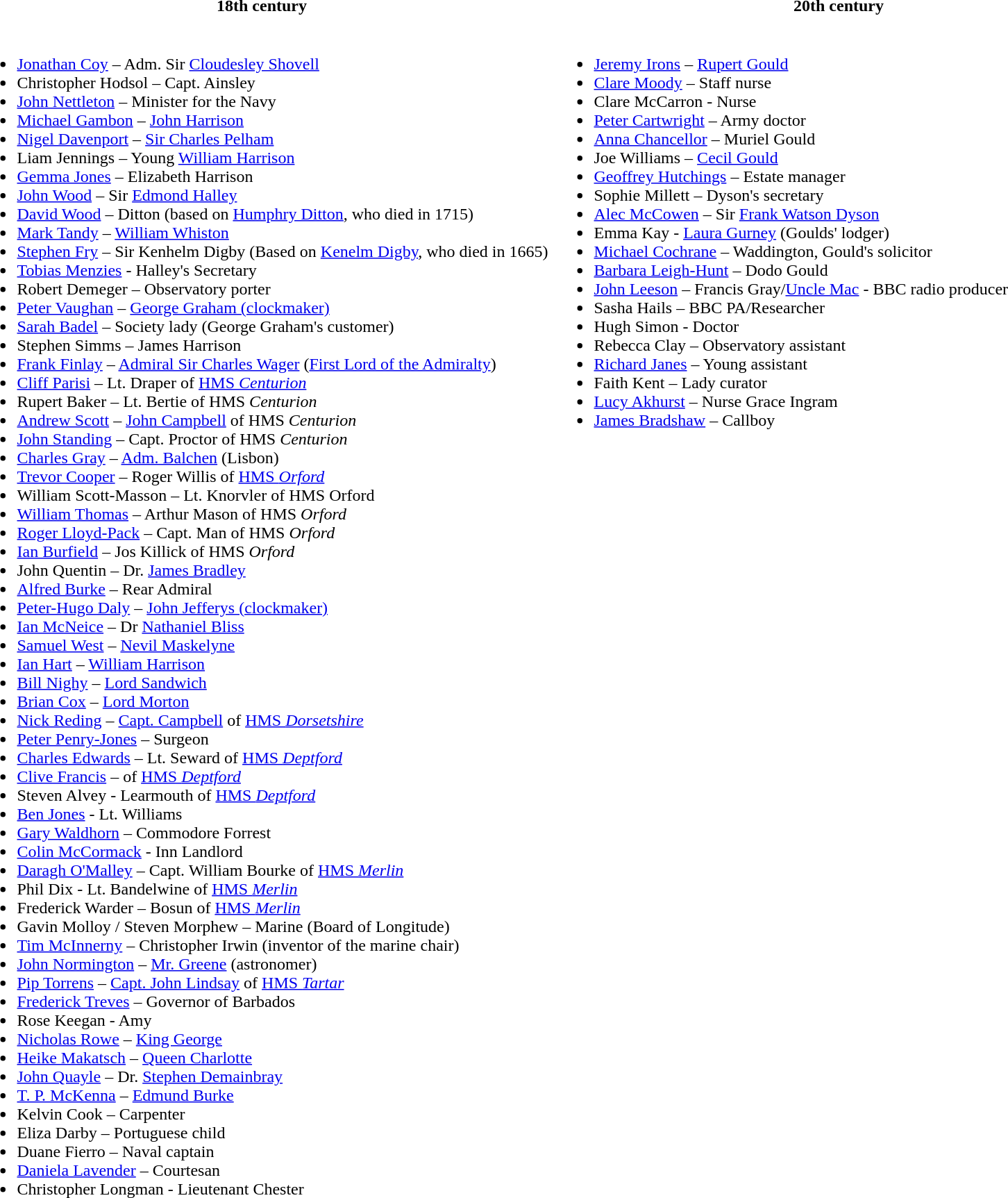<table>
<tr>
<th>18th century</th>
<th>20th century</th>
</tr>
<tr>
<td width="50%" valign="top"><br><ul><li><a href='#'>Jonathan Coy</a> – Adm. Sir <a href='#'>Cloudesley Shovell</a></li><li>Christopher Hodsol – Capt. Ainsley</li><li><a href='#'>John Nettleton</a> – Minister for the Navy</li><li><a href='#'>Michael Gambon</a> – <a href='#'>John Harrison</a></li><li><a href='#'>Nigel Davenport</a> – <a href='#'>Sir Charles Pelham</a></li><li>Liam Jennings – Young <a href='#'>William Harrison</a></li><li><a href='#'>Gemma Jones</a> – Elizabeth Harrison</li><li><a href='#'>John Wood</a> – Sir <a href='#'>Edmond Halley</a></li><li><a href='#'>David Wood</a> – Ditton (based on <a href='#'>Humphry Ditton</a>, who died in 1715)</li><li><a href='#'>Mark Tandy</a> – <a href='#'>William Whiston</a></li><li><a href='#'>Stephen Fry</a> – Sir Kenhelm Digby (Based on <a href='#'>Kenelm Digby</a>, who died in 1665)</li><li><a href='#'>Tobias Menzies</a> - Halley's Secretary</li><li>Robert Demeger – Observatory porter</li><li><a href='#'>Peter Vaughan</a> – <a href='#'>George Graham (clockmaker)</a></li><li><a href='#'>Sarah Badel</a> – Society lady (George Graham's customer)</li><li>Stephen Simms – James Harrison</li><li><a href='#'>Frank Finlay</a> – <a href='#'>Admiral Sir Charles Wager</a> (<a href='#'>First Lord of the Admiralty</a>)</li><li><a href='#'>Cliff Parisi</a> – Lt. Draper of <a href='#'>HMS <em>Centurion</em></a></li><li>Rupert Baker – Lt. Bertie of HMS <em>Centurion</em></li><li><a href='#'>Andrew Scott</a> – <a href='#'>John Campbell</a> of HMS <em>Centurion</em></li><li><a href='#'>John Standing</a> – Capt. Proctor of HMS <em>Centurion</em></li><li><a href='#'>Charles Gray</a> – <a href='#'>Adm. Balchen</a> (Lisbon)</li><li><a href='#'>Trevor Cooper</a> – Roger Willis of <a href='#'>HMS <em>Orford</em></a></li><li>William Scott-Masson – Lt. Knorvler of HMS Orford</li><li><a href='#'>William Thomas</a> – Arthur Mason of HMS <em>Orford</em></li><li><a href='#'>Roger Lloyd-Pack</a> – Capt. Man of HMS <em>Orford</em></li><li><a href='#'>Ian Burfield</a> – Jos Killick of HMS <em>Orford</em></li><li>John Quentin – Dr. <a href='#'>James Bradley</a></li><li><a href='#'>Alfred Burke</a> – Rear Admiral</li><li><a href='#'>Peter-Hugo Daly</a> – <a href='#'>John Jefferys (clockmaker)</a></li><li><a href='#'>Ian McNeice</a> – Dr <a href='#'>Nathaniel Bliss</a></li><li><a href='#'>Samuel West</a> – <a href='#'>Nevil Maskelyne</a></li><li><a href='#'>Ian Hart</a> – <a href='#'>William Harrison</a></li><li><a href='#'>Bill Nighy</a> – <a href='#'>Lord Sandwich</a></li><li><a href='#'>Brian Cox</a> – <a href='#'>Lord Morton</a></li><li><a href='#'>Nick Reding</a> – <a href='#'>Capt. Campbell</a> of <a href='#'>HMS <em>Dorsetshire</em></a></li><li><a href='#'>Peter Penry-Jones</a> – Surgeon</li><li><a href='#'>Charles Edwards</a> – Lt. Seward of <a href='#'>HMS <em>Deptford</em></a></li><li><a href='#'>Clive Francis</a> –  of <a href='#'>HMS <em>Deptford</em></a></li><li>Steven Alvey - Learmouth of <a href='#'>HMS <em>Deptford</em></a></li><li><a href='#'>Ben Jones</a> - Lt. Williams</li><li><a href='#'>Gary Waldhorn</a> – Commodore Forrest</li><li><a href='#'>Colin McCormack</a> - Inn Landlord</li><li><a href='#'>Daragh O'Malley</a> – Capt. William Bourke of <a href='#'>HMS <em>Merlin</em></a></li><li>Phil Dix - Lt. Bandelwine of <a href='#'>HMS <em>Merlin</em></a></li><li>Frederick Warder – Bosun of <a href='#'>HMS <em>Merlin</em></a></li><li>Gavin Molloy / Steven Morphew – Marine (Board of Longitude)</li><li><a href='#'>Tim McInnerny</a> – Christopher Irwin (inventor of the marine chair)</li><li><a href='#'>John Normington</a> – <a href='#'>Mr. Greene</a> (astronomer)</li><li><a href='#'>Pip Torrens</a> – <a href='#'>Capt. John Lindsay</a> of <a href='#'>HMS <em>Tartar</em></a></li><li><a href='#'>Frederick Treves</a> – Governor of Barbados</li><li>Rose Keegan - Amy</li><li><a href='#'>Nicholas Rowe</a> – <a href='#'>King George</a></li><li><a href='#'>Heike Makatsch</a> – <a href='#'>Queen Charlotte</a></li><li><a href='#'>John Quayle</a> – Dr. <a href='#'>Stephen Demainbray</a></li><li><a href='#'>T. P. McKenna</a> – <a href='#'>Edmund Burke</a></li><li>Kelvin Cook – Carpenter</li><li>Eliza Darby – Portuguese child</li><li>Duane Fierro – Naval captain</li><li><a href='#'>Daniela Lavender</a> – Courtesan</li><li>Christopher Longman - Lieutenant Chester</li></ul></td>
<td width="50%" valign="top"><br><ul><li><a href='#'>Jeremy Irons</a> – <a href='#'>Rupert Gould</a></li><li><a href='#'>Clare Moody</a> – Staff nurse</li><li>Clare McCarron - Nurse</li><li><a href='#'>Peter Cartwright</a> – Army doctor</li><li><a href='#'>Anna Chancellor</a> – Muriel Gould</li><li>Joe Williams – <a href='#'>Cecil Gould</a></li><li><a href='#'>Geoffrey Hutchings</a> – Estate manager</li><li>Sophie Millett – Dyson's secretary</li><li><a href='#'>Alec McCowen</a> – Sir <a href='#'>Frank Watson Dyson</a></li><li>Emma Kay - <a href='#'>Laura Gurney</a> (Goulds' lodger)</li><li><a href='#'>Michael Cochrane</a> – Waddington, Gould's solicitor</li><li><a href='#'>Barbara Leigh-Hunt</a> – Dodo Gould</li><li><a href='#'>John Leeson</a> – Francis Gray/<a href='#'>Uncle Mac</a> - BBC radio producer</li><li>Sasha Hails – BBC PA/Researcher</li><li>Hugh Simon - Doctor</li><li>Rebecca Clay – Observatory assistant</li><li><a href='#'>Richard Janes</a> – Young assistant</li><li>Faith Kent – Lady curator</li><li><a href='#'>Lucy Akhurst</a> – Nurse Grace Ingram</li><li><a href='#'>James Bradshaw</a> – Callboy</li></ul></td>
</tr>
</table>
